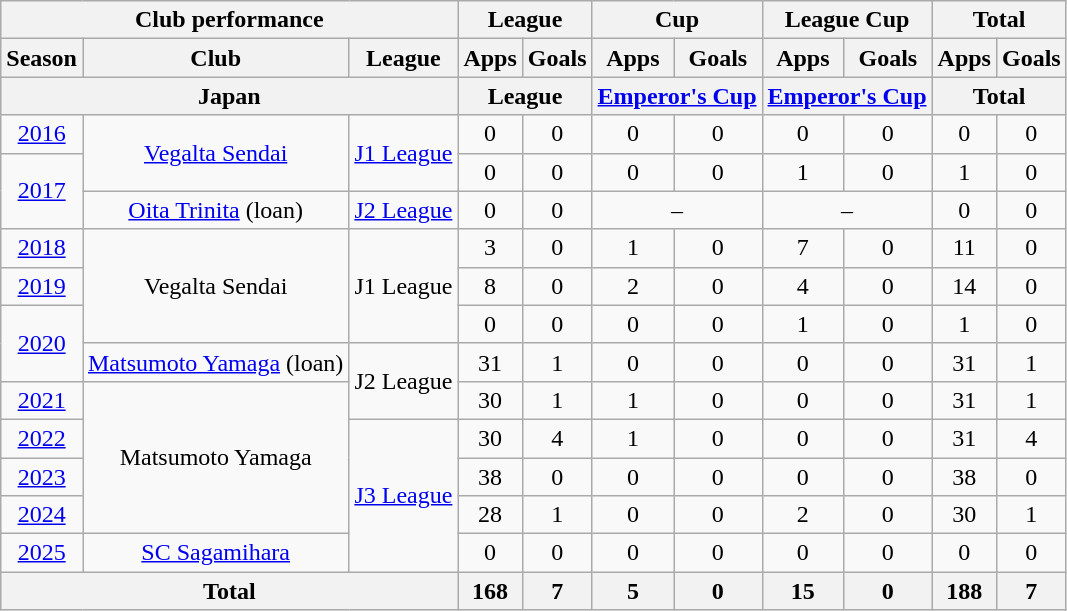<table class="wikitable" style="text-align:center;">
<tr>
<th colspan=3>Club performance</th>
<th colspan=2>League</th>
<th colspan=2>Cup</th>
<th colspan=2>League Cup</th>
<th colspan=2>Total</th>
</tr>
<tr>
<th>Season</th>
<th>Club</th>
<th>League</th>
<th>Apps</th>
<th>Goals</th>
<th>Apps</th>
<th>Goals</th>
<th>Apps</th>
<th>Goals</th>
<th>Apps</th>
<th>Goals</th>
</tr>
<tr>
<th colspan=3>Japan</th>
<th colspan=2>League</th>
<th colspan=2><a href='#'>Emperor's Cup</a></th>
<th colspan=2><a href='#'>Emperor's Cup</a></th>
<th colspan=2>Total</th>
</tr>
<tr>
<td><a href='#'>2016</a></td>
<td rowspan="2"><a href='#'>Vegalta Sendai</a></td>
<td rowspan="2"><a href='#'>J1 League</a></td>
<td>0</td>
<td>0</td>
<td>0</td>
<td>0</td>
<td>0</td>
<td>0</td>
<td>0</td>
<td>0</td>
</tr>
<tr>
<td rowspan="2"><a href='#'>2017</a></td>
<td>0</td>
<td>0</td>
<td>0</td>
<td>0</td>
<td>1</td>
<td>0</td>
<td>1</td>
<td>0</td>
</tr>
<tr>
<td><a href='#'>Oita Trinita</a> (loan)</td>
<td><a href='#'>J2 League</a></td>
<td>0</td>
<td>0</td>
<td colspan="2">–</td>
<td colspan="2">–</td>
<td>0</td>
<td>0</td>
</tr>
<tr>
<td><a href='#'>2018</a></td>
<td rowspan="3">Vegalta Sendai</td>
<td rowspan="3">J1 League</td>
<td>3</td>
<td>0</td>
<td>1</td>
<td>0</td>
<td>7</td>
<td>0</td>
<td>11</td>
<td>0</td>
</tr>
<tr>
<td><a href='#'>2019</a></td>
<td>8</td>
<td>0</td>
<td>2</td>
<td>0</td>
<td>4</td>
<td>0</td>
<td>14</td>
<td>0</td>
</tr>
<tr>
<td rowspan="2"><a href='#'>2020</a></td>
<td>0</td>
<td>0</td>
<td>0</td>
<td>0</td>
<td>1</td>
<td>0</td>
<td>1</td>
<td>0</td>
</tr>
<tr>
<td><a href='#'>Matsumoto Yamaga</a> (loan)</td>
<td rowspan="2">J2 League</td>
<td>31</td>
<td>1</td>
<td>0</td>
<td>0</td>
<td>0</td>
<td>0</td>
<td>31</td>
<td>1</td>
</tr>
<tr>
<td><a href='#'>2021</a></td>
<td rowspan="4">Matsumoto Yamaga</td>
<td>30</td>
<td>1</td>
<td>1</td>
<td>0</td>
<td>0</td>
<td>0</td>
<td>31</td>
<td>1</td>
</tr>
<tr>
<td><a href='#'>2022</a></td>
<td rowspan="4"><a href='#'>J3 League</a></td>
<td>30</td>
<td>4</td>
<td>1</td>
<td>0</td>
<td>0</td>
<td>0</td>
<td>31</td>
<td>4</td>
</tr>
<tr>
<td><a href='#'>2023</a></td>
<td>38</td>
<td>0</td>
<td>0</td>
<td>0</td>
<td>0</td>
<td>0</td>
<td>38</td>
<td>0</td>
</tr>
<tr>
<td><a href='#'>2024</a></td>
<td>28</td>
<td>1</td>
<td>0</td>
<td>0</td>
<td>2</td>
<td>0</td>
<td>30</td>
<td>1</td>
</tr>
<tr>
<td><a href='#'>2025</a></td>
<td><a href='#'>SC Sagamihara</a></td>
<td>0</td>
<td>0</td>
<td>0</td>
<td>0</td>
<td>0</td>
<td>0</td>
<td>0</td>
<td>0</td>
</tr>
<tr>
<th colspan=3>Total</th>
<th>168</th>
<th>7</th>
<th>5</th>
<th>0</th>
<th>15</th>
<th>0</th>
<th>188</th>
<th>7</th>
</tr>
</table>
